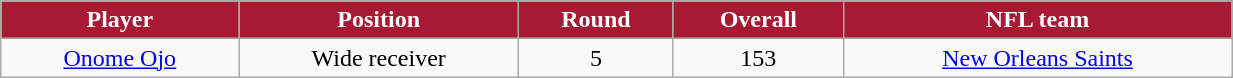<table class="wikitable" width="65%">
<tr align="center"  style="background:#A81933;color:#FFFFFF;">
<td><strong>Player</strong></td>
<td><strong>Position</strong></td>
<td><strong>Round</strong></td>
<td><strong>Overall</strong></td>
<td><strong>NFL team</strong></td>
</tr>
<tr align="center" bgcolor="">
<td><a href='#'>Onome Ojo</a></td>
<td>Wide receiver</td>
<td>5</td>
<td>153</td>
<td><a href='#'>New Orleans Saints</a></td>
</tr>
</table>
